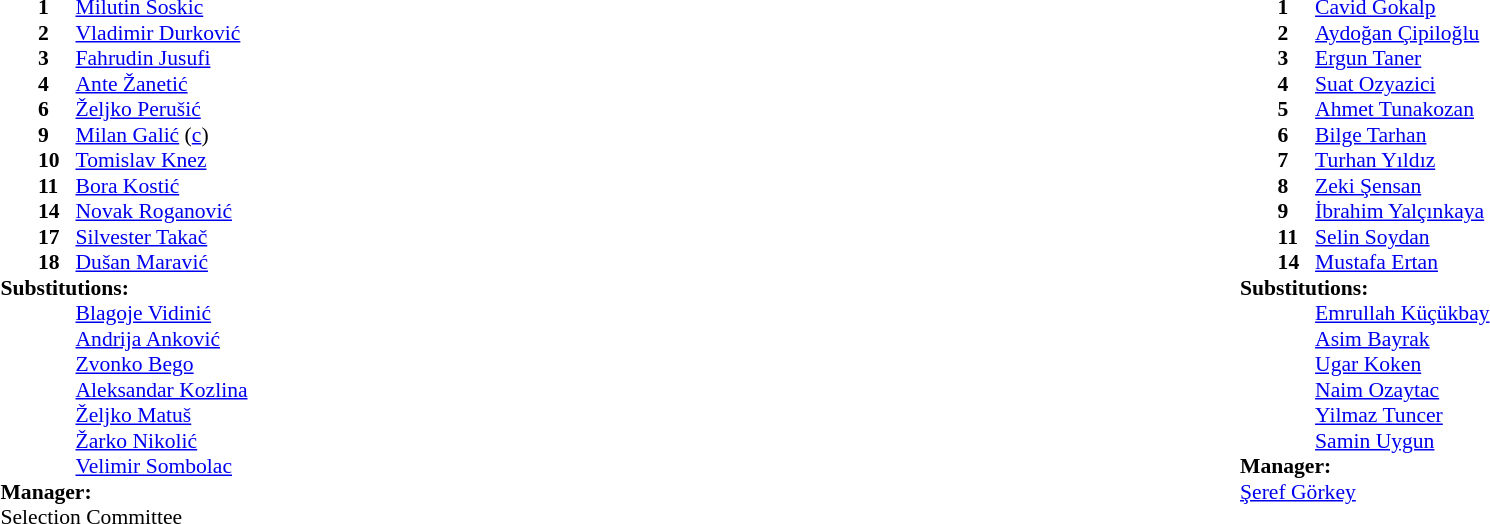<table width="100%">
<tr>
<td valign="top" width="40%"><br><table style="font-size:90%" cellspacing="0" cellpadding="0">
<tr>
<th width=25></th>
<th width=25></th>
</tr>
<tr>
<td></td>
<td><strong>1</strong></td>
<td><a href='#'>Milutin Soskic</a></td>
</tr>
<tr>
<td></td>
<td><strong>2</strong></td>
<td><a href='#'>Vladimir Durković</a></td>
</tr>
<tr>
<td></td>
<td><strong>3</strong></td>
<td><a href='#'>Fahrudin Jusufi</a></td>
</tr>
<tr>
<td></td>
<td><strong>4</strong></td>
<td><a href='#'>Ante Žanetić</a></td>
</tr>
<tr>
<td></td>
<td><strong>6</strong></td>
<td><a href='#'>Željko Perušić</a></td>
</tr>
<tr>
<td></td>
<td><strong>9</strong></td>
<td><a href='#'>Milan Galić</a> (<a href='#'>c</a>)</td>
</tr>
<tr>
<td></td>
<td><strong>10</strong></td>
<td><a href='#'>Tomislav Knez</a></td>
</tr>
<tr>
<td></td>
<td><strong>11</strong></td>
<td><a href='#'>Bora Kostić</a></td>
</tr>
<tr>
<td></td>
<td><strong>14</strong></td>
<td><a href='#'>Novak Roganović</a></td>
</tr>
<tr>
<td></td>
<td><strong>17</strong></td>
<td><a href='#'>Silvester Takač</a></td>
</tr>
<tr>
<td></td>
<td><strong>18</strong></td>
<td><a href='#'>Dušan Maravić</a></td>
</tr>
<tr>
<td colspan=3><strong>Substitutions:</strong></td>
</tr>
<tr>
<td></td>
<td></td>
<td><a href='#'>Blagoje Vidinić</a></td>
</tr>
<tr>
<td></td>
<td></td>
<td><a href='#'>Andrija Anković</a></td>
</tr>
<tr>
<td></td>
<td></td>
<td><a href='#'>Zvonko Bego</a></td>
</tr>
<tr>
<td></td>
<td></td>
<td><a href='#'>Aleksandar Kozlina</a></td>
</tr>
<tr>
<td></td>
<td></td>
<td><a href='#'>Željko Matuš</a></td>
</tr>
<tr>
<td></td>
<td></td>
<td><a href='#'>Žarko Nikolić</a></td>
</tr>
<tr>
<td></td>
<td></td>
<td><a href='#'>Velimir Sombolac</a></td>
</tr>
<tr>
<td colspan=3><strong>Manager:</strong></td>
</tr>
<tr>
<td colspan=3> Selection Committee</td>
</tr>
</table>
</td>
<td valign="top" width="50%"><br><table style="font-size:90%; margin:auto" cellspacing="0" cellpadding="0">
<tr>
<th width=25></th>
<th width=25></th>
</tr>
<tr>
<td></td>
<td><strong>1</strong></td>
<td><a href='#'>Cavid Gokalp</a></td>
</tr>
<tr>
<td></td>
<td><strong>2</strong></td>
<td><a href='#'>Aydoğan Çipiloğlu</a></td>
</tr>
<tr>
<td></td>
<td><strong>3</strong></td>
<td><a href='#'>Ergun Taner</a></td>
</tr>
<tr>
<td></td>
<td><strong>4</strong></td>
<td><a href='#'>Suat Ozyazici</a></td>
</tr>
<tr>
<td></td>
<td><strong>5</strong></td>
<td><a href='#'>Ahmet Tunakozan</a></td>
</tr>
<tr>
<td></td>
<td><strong>6</strong></td>
<td><a href='#'>Bilge Tarhan</a></td>
<td></td>
</tr>
<tr>
<td></td>
<td><strong>7</strong></td>
<td><a href='#'>Turhan Yıldız</a></td>
</tr>
<tr>
<td></td>
<td><strong>8</strong></td>
<td><a href='#'>Zeki Şensan</a></td>
</tr>
<tr>
<td></td>
<td><strong>9</strong></td>
<td><a href='#'>İbrahim Yalçınkaya</a></td>
</tr>
<tr>
<td></td>
<td><strong>11</strong></td>
<td><a href='#'>Selin Soydan</a></td>
</tr>
<tr>
<td></td>
<td><strong>14</strong></td>
<td><a href='#'>Mustafa Ertan</a></td>
</tr>
<tr>
<td colspan=3><strong>Substitutions:</strong></td>
</tr>
<tr>
<td></td>
<td></td>
<td><a href='#'>Emrullah Küçükbay</a></td>
</tr>
<tr>
<td></td>
<td></td>
<td><a href='#'>Asim Bayrak</a></td>
</tr>
<tr>
<td></td>
<td></td>
<td><a href='#'>Ugar Koken</a></td>
</tr>
<tr>
<td></td>
<td></td>
<td><a href='#'>Naim Ozaytac</a></td>
</tr>
<tr>
<td></td>
<td></td>
<td><a href='#'>Yilmaz Tuncer</a></td>
</tr>
<tr>
<td></td>
<td></td>
<td><a href='#'>Samin Uygun</a></td>
</tr>
<tr>
<td colspan=3><strong>Manager:</strong></td>
</tr>
<tr>
<td colspan=3> <a href='#'>Şeref Görkey</a></td>
</tr>
</table>
</td>
</tr>
</table>
